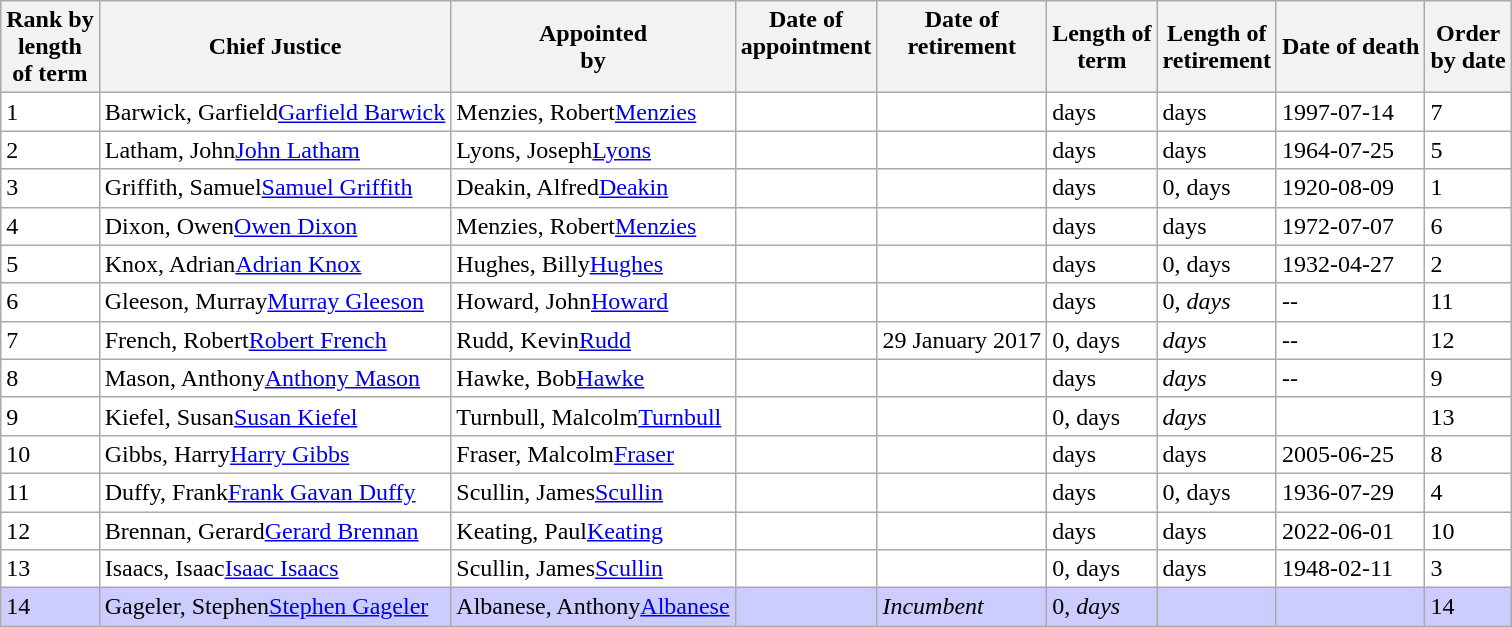<table class="sortable wikitable">
<tr>
<th align="center">Rank by<br>length<br>of term</th>
<th align="center">Chief Justice</th>
<th align="center">Appointed<br>by</th>
<th align="center" class="unsortable" valign="top">Date of<br>appointment</th>
<th align="center" class="unsortable" valign="top">Date of<br>retirement</th>
<th align="center">Length of<br>term</th>
<th align="center">Length of<br>retirement</th>
<th align="center">Date of death<br></th>
<th align="center">Order<br>by date</th>
</tr>
<tr style="text-align: left; background:#FFFFFF">
<td>1</td>
<td><span>Barwick, Garfield</span><a href='#'>Garfield Barwick</a></td>
<td><span>Menzies, Robert</span><a href='#'>Menzies</a></td>
<td></td>
<td></td>
<td><span></span> days</td>
<td><span></span> days</td>
<td><span>1997-07-14</span></td>
<td>7</td>
</tr>
<tr style="text-align: left; background:#FFFFFF">
<td>2</td>
<td><span>Latham, John</span><a href='#'>John Latham</a></td>
<td><span>Lyons, Joseph</span><a href='#'>Lyons</a></td>
<td></td>
<td></td>
<td><span></span> days</td>
<td><span></span> days</td>
<td><span>1964-07-25</span></td>
<td>5</td>
</tr>
<tr style="text-align: left; background:#FFFFFF">
<td>3</td>
<td><span>Griffith, Samuel</span><a href='#'>Samuel Griffith</a></td>
<td><span>Deakin, Alfred</span><a href='#'>Deakin</a></td>
<td></td>
<td></td>
<td><span></span> days</td>
<td><span>0,</span> days</td>
<td><span>1920-08-09</span></td>
<td>1</td>
</tr>
<tr style="text-align: left; background:#FFFFFF">
<td>4</td>
<td><span>Dixon, Owen</span><a href='#'>Owen Dixon</a></td>
<td><span>Menzies, Robert</span><a href='#'>Menzies</a></td>
<td></td>
<td></td>
<td><span></span> days</td>
<td><span></span> days</td>
<td><span>1972-07-07</span></td>
<td>6</td>
</tr>
<tr style="text-align: left; background:#FFFFFF">
<td>5</td>
<td><span>Knox, Adrian</span><a href='#'>Adrian Knox</a></td>
<td><span>Hughes, Billy</span><a href='#'>Hughes</a></td>
<td></td>
<td></td>
<td><span></span> days</td>
<td><span>0,</span> days</td>
<td><span>1932-04-27</span></td>
<td>2</td>
</tr>
<tr style="text-align: left; background:#FFFFFF">
<td>6</td>
<td><span>Gleeson, Murray</span><a href='#'>Murray Gleeson</a></td>
<td><span>Howard, John</span><a href='#'>Howard</a></td>
<td></td>
<td></td>
<td><span></span> days</td>
<td><span>0,</span><em> days</em></td>
<td><span>--</span></td>
<td>11</td>
</tr>
<tr style="text-align: left; background:#FFFFFF">
<td>7</td>
<td><span>French, Robert</span><a href='#'>Robert French</a></td>
<td><span>Rudd, Kevin</span><a href='#'>Rudd</a></td>
<td></td>
<td>29 January 2017</td>
<td><span>0,</span> days</td>
<td><span></span><em> days</em></td>
<td><span>--</span></td>
<td>12</td>
</tr>
<tr style="text-align: left; background:#FFFFFF">
<td>8</td>
<td><span>Mason, Anthony</span><a href='#'>Anthony Mason</a></td>
<td><span>Hawke, Bob</span><a href='#'>Hawke</a></td>
<td></td>
<td></td>
<td><span></span> days</td>
<td><span></span><em> days</em></td>
<td><span>--</span></td>
<td>9</td>
</tr>
<tr style="text-align: left; background:#FFFFFF">
<td>9</td>
<td><span>Kiefel, Susan</span><a href='#'>Susan Kiefel</a></td>
<td><span>Turnbull, Malcolm</span><a href='#'>Turnbull</a></td>
<td></td>
<td></td>
<td><span>0,</span> days</td>
<td><span></span><em> days</em></td>
<td></td>
<td>13</td>
</tr>
<tr style="text-align: left; background:#FFFFFF">
<td>10</td>
<td><span>Gibbs, Harry</span><a href='#'>Harry Gibbs</a></td>
<td><span>Fraser, Malcolm</span><a href='#'>Fraser</a></td>
<td></td>
<td></td>
<td><span></span> days</td>
<td><span></span> days</td>
<td><span>2005-06-25</span></td>
<td>8</td>
</tr>
<tr style="text-align: left; background:#FFFFFF">
<td>11</td>
<td><span>Duffy, Frank</span><a href='#'>Frank Gavan Duffy</a></td>
<td><span>Scullin, James</span><a href='#'>Scullin</a></td>
<td></td>
<td></td>
<td><span></span> days</td>
<td><span>0,</span> days</td>
<td><span>1936-07-29</span></td>
<td>4</td>
</tr>
<tr style="text-align: left; background:#FFFFFF">
<td>12</td>
<td><span>Brennan, Gerard</span><a href='#'>Gerard Brennan</a></td>
<td><span>Keating, Paul</span><a href='#'>Keating</a></td>
<td></td>
<td></td>
<td><span></span> days</td>
<td><span></span> days</td>
<td><span>2022-06-01</span></td>
<td>10</td>
</tr>
<tr style="text-align: left; background:#FFFFFF">
<td>13</td>
<td><span>Isaacs, Isaac</span><a href='#'>Isaac Isaacs</a></td>
<td><span>Scullin, James</span><a href='#'>Scullin</a></td>
<td></td>
<td></td>
<td><span>0,</span> days</td>
<td><span></span> days</td>
<td><span>1948-02-11</span></td>
<td>3</td>
</tr>
<tr style="text-align: left; background:#CCCCFF">
<td>14</td>
<td><span>Gageler, Stephen</span><a href='#'>Stephen Gageler</a></td>
<td><span>Albanese, Anthony</span><a href='#'>Albanese</a></td>
<td></td>
<td><em>Incumbent</em></td>
<td><span>0,</span><em> days</em></td>
<td></td>
<td></td>
<td>14</td>
</tr>
</table>
